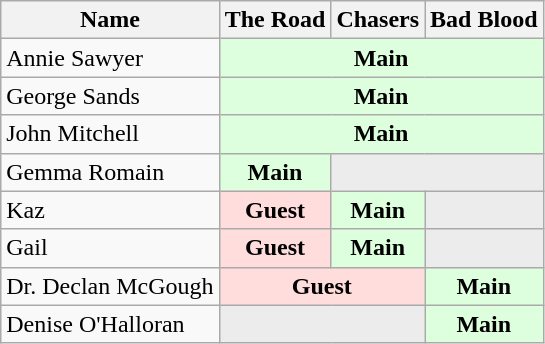<table class="wikitable">
<tr>
<th>Name</th>
<th>The Road</th>
<th>Chasers</th>
<th>Bad Blood</th>
</tr>
<tr>
<td>Annie Sawyer</td>
<td style="background: #ddffdd" colspan="3" align="center"><strong>Main</strong></td>
</tr>
<tr>
<td>George Sands</td>
<td style="background: #ddffdd" colspan="3" align="center"><strong>Main</strong></td>
</tr>
<tr>
<td>John Mitchell</td>
<td style="background: #ddffdd" colspan="3" align="center"><strong>Main</strong></td>
</tr>
<tr>
<td>Gemma Romain</td>
<td style="background: #ddffdd" colspan="1" align="center"><strong>Main</strong></td>
<td colspan="2" style="background: #ececec; color: grey; vertical-align: middle; text-align: center; " class="table-na"></td>
</tr>
<tr>
<td>Kaz</td>
<td style="background: #fdd" colspan="1" align="center"><strong>Guest</strong></td>
<td style="background: #ddffdd" colspan="1" align="center"><strong>Main</strong></td>
<td colspan="2" style="background: #ececec; color: grey; vertical-align: middle; text-align: center; " class="table-na"></td>
</tr>
<tr>
<td>Gail</td>
<td style="background: #fdd" colspan="1" align="center"><strong>Guest</strong></td>
<td style="background: #ddffdd" colspan="1" align="center"><strong>Main</strong></td>
<td colspan="2" style="background: #ececec; color: grey; vertical-align: middle; text-align: center; " class="table-na"></td>
</tr>
<tr>
<td>Dr. Declan McGough</td>
<td style="background: #fdd" colspan="2" align="center"><strong>Guest</strong></td>
<td style="background: #ddffdd" colspan="1" align="center"><strong>Main</strong></td>
</tr>
<tr>
<td>Denise O'Halloran</td>
<td colspan="2" style="background: #ececec; color: grey; vertical-align: middle; text-align: center; " class="table-na"></td>
<td style="background: #ddffdd" colspan="1" align="center"><strong>Main</strong></td>
</tr>
</table>
